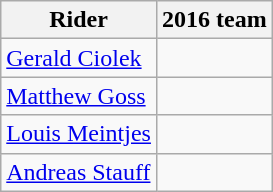<table class="wikitable">
<tr>
<th>Rider</th>
<th>2016 team</th>
</tr>
<tr>
<td><a href='#'>Gerald Ciolek</a></td>
<td></td>
</tr>
<tr>
<td><a href='#'>Matthew Goss</a></td>
<td></td>
</tr>
<tr>
<td><a href='#'>Louis Meintjes</a></td>
<td></td>
</tr>
<tr>
<td><a href='#'>Andreas Stauff</a></td>
<td></td>
</tr>
</table>
